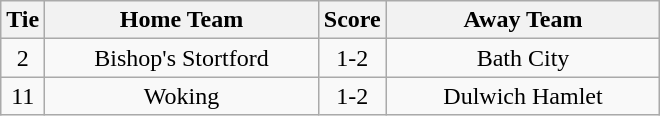<table class="wikitable" style="text-align:center;">
<tr>
<th width=20>Tie</th>
<th width=175>Home Team</th>
<th width=20>Score</th>
<th width=175>Away Team</th>
</tr>
<tr>
<td>2</td>
<td>Bishop's Stortford</td>
<td>1-2</td>
<td>Bath City</td>
</tr>
<tr>
<td>11</td>
<td>Woking</td>
<td>1-2</td>
<td>Dulwich Hamlet</td>
</tr>
</table>
